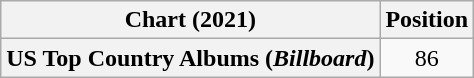<table class="wikitable plainrowheaders" style="text-align:center">
<tr>
<th scope="col">Chart (2021)</th>
<th scope="col">Position</th>
</tr>
<tr>
<th scope="row">US Top Country Albums (<em>Billboard</em>)</th>
<td>86</td>
</tr>
</table>
